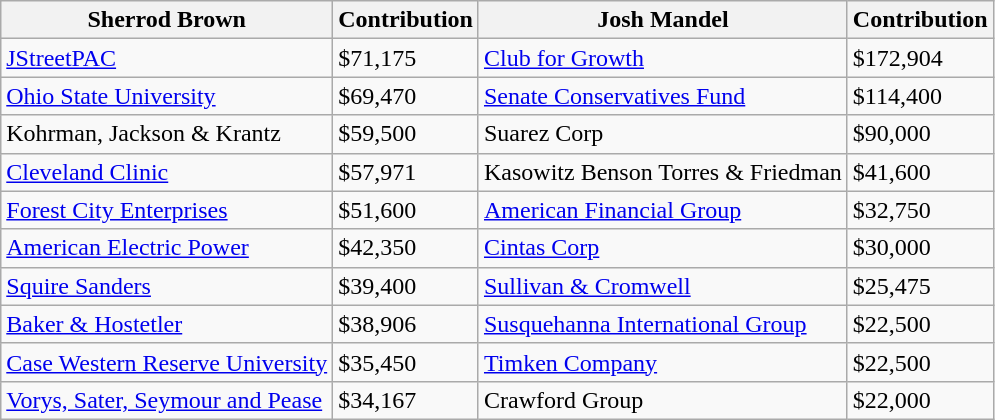<table class="wikitable sortable">
<tr>
<th>Sherrod Brown</th>
<th>Contribution</th>
<th>Josh Mandel</th>
<th>Contribution</th>
</tr>
<tr>
<td><a href='#'>JStreetPAC</a></td>
<td>$71,175</td>
<td><a href='#'>Club for Growth</a></td>
<td>$172,904</td>
</tr>
<tr>
<td><a href='#'>Ohio State University</a></td>
<td>$69,470</td>
<td><a href='#'>Senate Conservatives Fund</a></td>
<td>$114,400</td>
</tr>
<tr>
<td>Kohrman, Jackson & Krantz</td>
<td>$59,500</td>
<td>Suarez Corp</td>
<td>$90,000</td>
</tr>
<tr>
<td><a href='#'>Cleveland Clinic</a></td>
<td>$57,971</td>
<td>Kasowitz Benson Torres & Friedman</td>
<td>$41,600</td>
</tr>
<tr>
<td><a href='#'>Forest City Enterprises</a></td>
<td>$51,600</td>
<td><a href='#'>American Financial Group</a></td>
<td>$32,750</td>
</tr>
<tr>
<td><a href='#'>American Electric Power</a></td>
<td>$42,350</td>
<td><a href='#'>Cintas Corp</a></td>
<td>$30,000</td>
</tr>
<tr>
<td><a href='#'>Squire Sanders</a></td>
<td>$39,400</td>
<td><a href='#'>Sullivan & Cromwell</a></td>
<td>$25,475</td>
</tr>
<tr>
<td><a href='#'>Baker & Hostetler</a></td>
<td>$38,906</td>
<td><a href='#'>Susquehanna International Group</a></td>
<td>$22,500</td>
</tr>
<tr>
<td><a href='#'>Case Western Reserve University</a></td>
<td>$35,450</td>
<td><a href='#'>Timken Company</a></td>
<td>$22,500</td>
</tr>
<tr>
<td><a href='#'>Vorys, Sater, Seymour and Pease</a></td>
<td>$34,167</td>
<td>Crawford Group</td>
<td>$22,000</td>
</tr>
</table>
